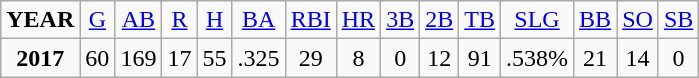<table class="wikitable">
<tr align=center>
<td><strong>YEAR</strong></td>
<td><a href='#'>G</a></td>
<td><a href='#'>AB</a></td>
<td><a href='#'>R</a></td>
<td><a href='#'>H</a></td>
<td><a href='#'>BA</a></td>
<td><a href='#'>RBI</a></td>
<td><a href='#'>HR</a></td>
<td><a href='#'>3B</a></td>
<td><a href='#'>2B</a></td>
<td><a href='#'>TB</a></td>
<td><a href='#'>SLG</a></td>
<td><a href='#'>BB</a></td>
<td><a href='#'>SO</a></td>
<td><a href='#'>SB</a></td>
</tr>
<tr align=center>
<td><strong>2017</strong></td>
<td>60</td>
<td>169</td>
<td>17</td>
<td>55</td>
<td>.325</td>
<td>29</td>
<td>8</td>
<td>0</td>
<td>12</td>
<td>91</td>
<td>.538%</td>
<td>21</td>
<td>14</td>
<td>0</td>
</tr>
</table>
